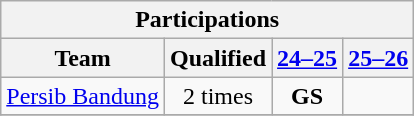<table class="wikitable">
<tr>
<th colspan=4>Participations</th>
</tr>
<tr>
<th>Team</th>
<th>Qualified</th>
<th><a href='#'>24–25</a></th>
<th><a href='#'>25–26</a></th>
</tr>
<tr align=center>
<td align=left><a href='#'>Persib Bandung</a></td>
<td>2 times</td>
<td><strong>GS</strong></td>
<td></td>
</tr>
<tr>
</tr>
</table>
